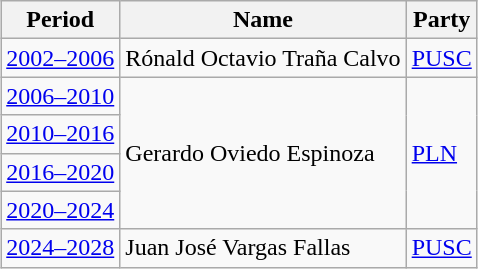<table class="wikitable" style="margin:auto">
<tr>
<th>Period</th>
<th>Name</th>
<th>Party</th>
</tr>
<tr>
<td><a href='#'>2002–2006</a></td>
<td>Rónald Octavio Traña Calvo</td>
<td> <a href='#'>PUSC</a></td>
</tr>
<tr>
<td><a href='#'>2006–2010</a></td>
<td rowspan="4">Gerardo Oviedo Espinoza</td>
<td rowspan="4"> <a href='#'>PLN</a></td>
</tr>
<tr>
<td><a href='#'>2010–2016</a></td>
</tr>
<tr>
<td><a href='#'>2016–2020</a></td>
</tr>
<tr>
<td><a href='#'>2020–2024</a></td>
</tr>
<tr>
<td><a href='#'>2024–2028</a></td>
<td>Juan José Vargas Fallas</td>
<td> <a href='#'>PUSC</a></td>
</tr>
</table>
